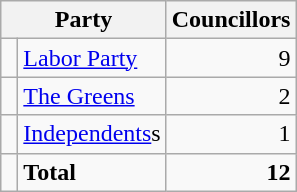<table class="wikitable">
<tr>
<th colspan="2">Party</th>
<th>Councillors</th>
</tr>
<tr>
<td> </td>
<td><a href='#'>Labor Party</a></td>
<td align=right>9</td>
</tr>
<tr>
<td> </td>
<td><a href='#'>The Greens</a></td>
<td align=right>2</td>
</tr>
<tr>
<td> </td>
<td><a href='#'>Independents</a>s</td>
<td align="right">1</td>
</tr>
<tr>
<td></td>
<td><strong>Total</strong></td>
<td align=right><strong>12</strong></td>
</tr>
</table>
